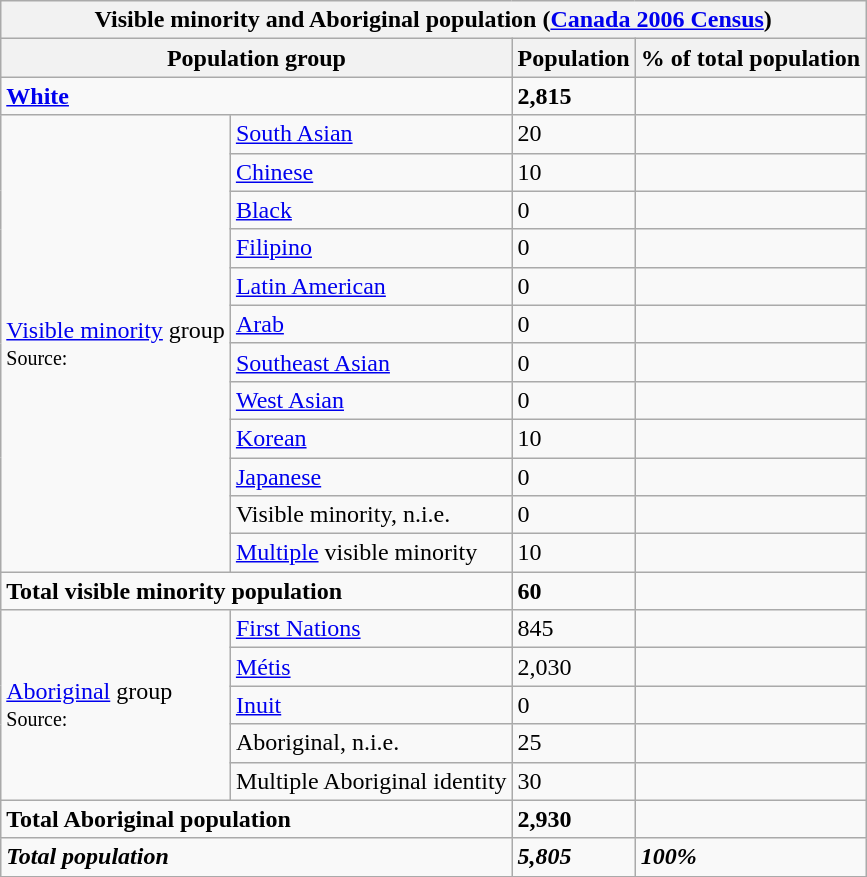<table class="wikitable">
<tr>
<th colspan=4>Visible minority and Aboriginal population (<a href='#'>Canada 2006 Census</a>)</th>
</tr>
<tr>
<th colspan=2>Population group</th>
<th>Population</th>
<th>% of total population</th>
</tr>
<tr>
<td colspan=2><strong><a href='#'>White</a></strong></td>
<td><strong>2,815</strong></td>
<td><strong></strong></td>
</tr>
<tr>
<td rowspan=12><a href='#'>Visible minority</a> group<br><small>Source:</small></td>
<td><a href='#'>South Asian</a></td>
<td>20</td>
<td></td>
</tr>
<tr>
<td><a href='#'>Chinese</a></td>
<td>10</td>
<td></td>
</tr>
<tr>
<td><a href='#'>Black</a></td>
<td>0</td>
<td></td>
</tr>
<tr>
<td><a href='#'>Filipino</a></td>
<td>0</td>
<td></td>
</tr>
<tr>
<td><a href='#'>Latin American</a></td>
<td>0</td>
<td></td>
</tr>
<tr>
<td><a href='#'>Arab</a></td>
<td>0</td>
<td></td>
</tr>
<tr>
<td><a href='#'>Southeast Asian</a></td>
<td>0</td>
<td></td>
</tr>
<tr>
<td><a href='#'>West Asian</a></td>
<td>0</td>
<td></td>
</tr>
<tr>
<td><a href='#'>Korean</a></td>
<td>10</td>
<td></td>
</tr>
<tr>
<td><a href='#'>Japanese</a></td>
<td>0</td>
<td></td>
</tr>
<tr>
<td>Visible minority, n.i.e.</td>
<td>0</td>
<td></td>
</tr>
<tr>
<td><a href='#'>Multiple</a> visible minority</td>
<td>10</td>
<td></td>
</tr>
<tr>
<td colspan=2><strong>Total visible minority population</strong></td>
<td><strong>60</strong></td>
<td><strong></strong></td>
</tr>
<tr>
<td rowspan=5><a href='#'>Aboriginal</a> group<br><small>Source:</small></td>
<td><a href='#'>First Nations</a></td>
<td>845</td>
<td></td>
</tr>
<tr>
<td><a href='#'>Métis</a></td>
<td>2,030</td>
<td></td>
</tr>
<tr>
<td><a href='#'>Inuit</a></td>
<td>0</td>
<td></td>
</tr>
<tr>
<td>Aboriginal, n.i.e.</td>
<td>25</td>
<td></td>
</tr>
<tr>
<td>Multiple Aboriginal identity</td>
<td>30</td>
<td></td>
</tr>
<tr>
<td colspan=2><strong>Total Aboriginal population</strong></td>
<td><strong>2,930</strong></td>
<td><strong></strong></td>
</tr>
<tr>
<td colspan=2><strong><em>Total population</em></strong></td>
<td><strong><em>5,805</em></strong></td>
<td><strong><em>100%</em></strong></td>
</tr>
</table>
